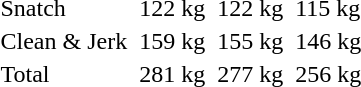<table>
<tr>
<td>Snatch</td>
<td></td>
<td>122 kg</td>
<td></td>
<td>122 kg</td>
<td></td>
<td>115 kg</td>
</tr>
<tr>
<td>Clean & Jerk</td>
<td></td>
<td>159 kg</td>
<td></td>
<td>155 kg</td>
<td></td>
<td>146 kg</td>
</tr>
<tr>
<td>Total</td>
<td></td>
<td>281 kg</td>
<td></td>
<td>277 kg</td>
<td></td>
<td>256 kg</td>
</tr>
</table>
